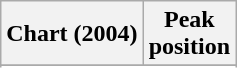<table class="wikitable sortable plainrowheaders" style="text-align:center">
<tr>
<th scope="col">Chart (2004)</th>
<th scope="col">Peak<br>position</th>
</tr>
<tr>
</tr>
<tr>
</tr>
<tr>
</tr>
</table>
